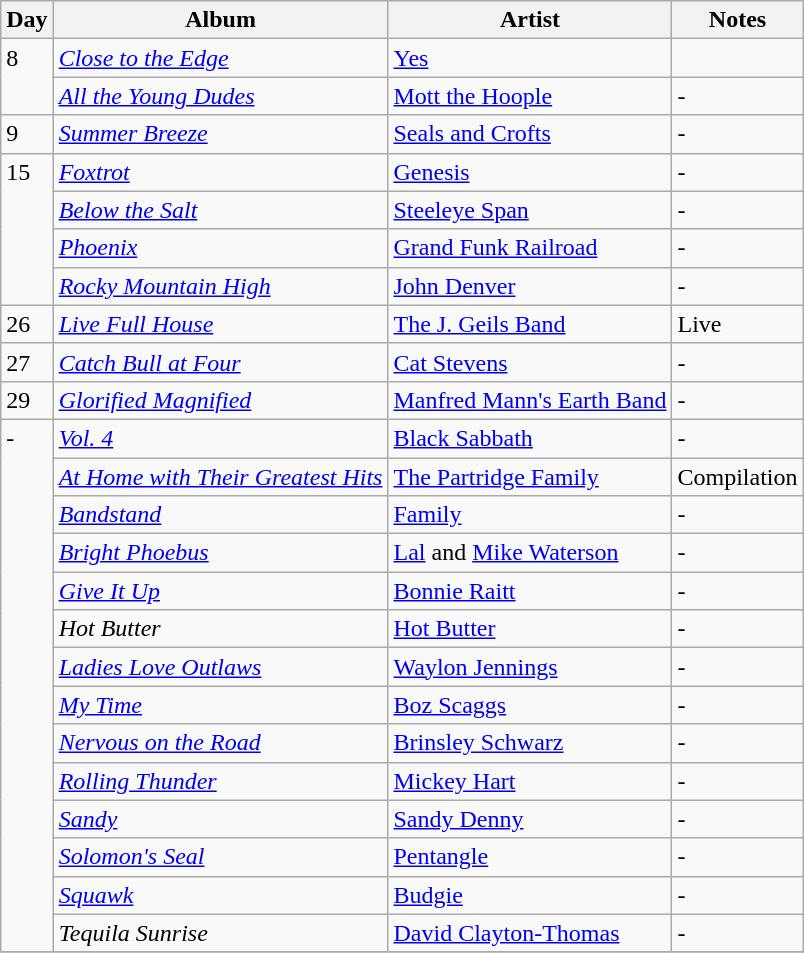<table class="wikitable">
<tr>
<th>Day</th>
<th>Album</th>
<th>Artist</th>
<th>Notes</th>
</tr>
<tr>
<td rowspan="2" valign="top">8</td>
<td><em><a href='#'>Close to the Edge</a></em></td>
<td><a href='#'>Yes</a></td>
<td></td>
</tr>
<tr>
<td><em><a href='#'>All the Young Dudes</a></em></td>
<td><a href='#'>Mott the Hoople</a></td>
<td>-</td>
</tr>
<tr>
<td rowspan="1" valign="top">9</td>
<td><em><a href='#'>Summer Breeze</a></em></td>
<td><a href='#'>Seals and Crofts</a></td>
<td>-</td>
</tr>
<tr>
<td rowspan="4" valign="top">15</td>
<td><em><a href='#'>Foxtrot</a></em></td>
<td><a href='#'>Genesis</a></td>
<td>-</td>
</tr>
<tr>
<td><em><a href='#'>Below the Salt</a></em></td>
<td><a href='#'>Steeleye Span</a></td>
<td>-</td>
</tr>
<tr>
<td><em><a href='#'>Phoenix</a></em></td>
<td><a href='#'>Grand Funk Railroad</a></td>
<td>-</td>
</tr>
<tr>
<td><em><a href='#'>Rocky Mountain High</a></em></td>
<td><a href='#'>John Denver</a></td>
<td>-</td>
</tr>
<tr>
<td rowspan="1" valign="top">26</td>
<td><em><a href='#'>Live Full House</a></em></td>
<td><a href='#'>The J. Geils Band</a></td>
<td>Live</td>
</tr>
<tr>
<td rowspan="1" valign="top">27</td>
<td><em><a href='#'>Catch Bull at Four</a></em></td>
<td><a href='#'>Cat Stevens</a></td>
<td>-</td>
</tr>
<tr>
<td rowspan="1" valign="top">29</td>
<td><em><a href='#'>Glorified Magnified</a></em></td>
<td><a href='#'>Manfred Mann's Earth Band</a></td>
<td>-</td>
</tr>
<tr>
<td rowspan="14" valign="top">-</td>
<td><em><a href='#'>Vol. 4</a></em></td>
<td><a href='#'>Black Sabbath</a></td>
<td>-</td>
</tr>
<tr>
<td><em><a href='#'>At Home with Their Greatest Hits</a></em></td>
<td><a href='#'>The Partridge Family</a></td>
<td>Compilation</td>
</tr>
<tr>
<td><em><a href='#'>Bandstand</a></em></td>
<td><a href='#'>Family</a></td>
<td>-</td>
</tr>
<tr>
<td><em> <a href='#'>Bright Phoebus</a></em></td>
<td><a href='#'>Lal</a> and <a href='#'>Mike Waterson</a></td>
<td>-</td>
</tr>
<tr>
<td><em><a href='#'>Give It Up</a></em></td>
<td><a href='#'>Bonnie Raitt</a></td>
<td>-</td>
</tr>
<tr>
<td><em>Hot Butter</em></td>
<td><a href='#'>Hot Butter</a></td>
<td>-</td>
</tr>
<tr>
<td><em><a href='#'>Ladies Love Outlaws</a></em></td>
<td><a href='#'>Waylon Jennings</a></td>
<td>-</td>
</tr>
<tr>
<td><em><a href='#'>My Time</a></em></td>
<td><a href='#'>Boz Scaggs</a></td>
<td>-</td>
</tr>
<tr>
<td><em><a href='#'>Nervous on the Road</a></em></td>
<td><a href='#'>Brinsley Schwarz</a></td>
<td>-</td>
</tr>
<tr>
<td><em><a href='#'>Rolling Thunder</a></em></td>
<td><a href='#'>Mickey Hart</a></td>
<td>-</td>
</tr>
<tr>
<td><em><a href='#'>Sandy</a></em></td>
<td><a href='#'>Sandy Denny</a></td>
<td>-</td>
</tr>
<tr>
<td><em><a href='#'>Solomon's Seal</a></em></td>
<td><a href='#'>Pentangle</a></td>
<td>-</td>
</tr>
<tr>
<td><em><a href='#'>Squawk</a></em></td>
<td><a href='#'>Budgie</a></td>
<td>-</td>
</tr>
<tr>
<td><em>Tequila Sunrise</em></td>
<td><a href='#'>David Clayton-Thomas</a></td>
<td>-</td>
</tr>
<tr>
</tr>
</table>
